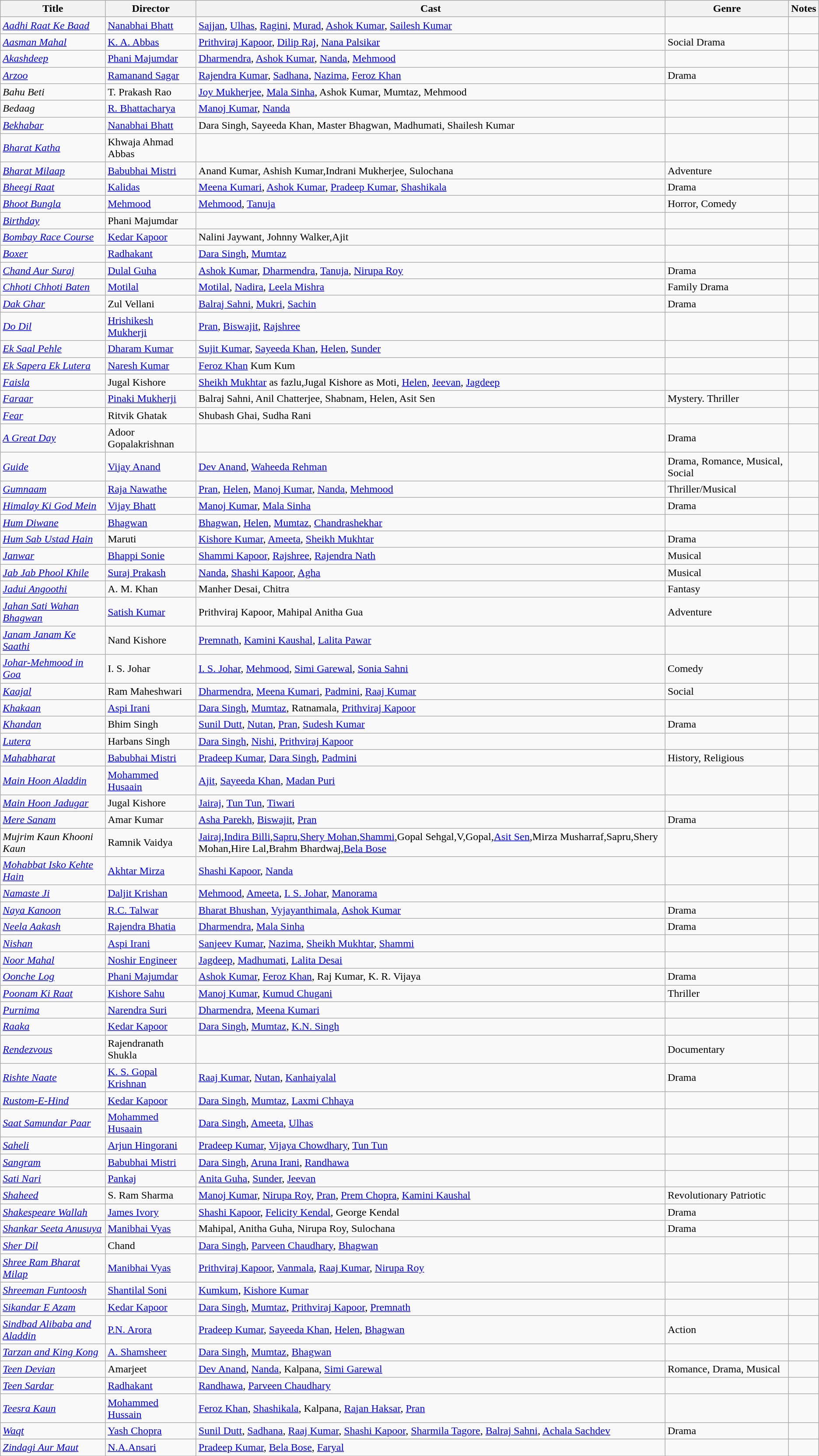<table class="wikitable">
<tr>
<th>Title</th>
<th>Director</th>
<th>Cast</th>
<th>Genre</th>
<th>Notes</th>
</tr>
<tr>
<td><em><a href='#'>Aadhi Raat Ke Baad</a></em></td>
<td><a href='#'>Nanabhai Bhatt</a></td>
<td><a href='#'>Sajjan</a>, <a href='#'>Ulhas</a>, <a href='#'>Ragini</a>, <a href='#'>Murad</a>, <a href='#'>Ashok Kumar</a>, <a href='#'>Sailesh Kumar</a></td>
<td></td>
<td></td>
</tr>
<tr>
<td><em><a href='#'>Aasman Mahal</a></em></td>
<td><a href='#'>K. A. Abbas</a></td>
<td><a href='#'>Prithviraj Kapoor</a>, <a href='#'>Dilip Raj</a>, <a href='#'>Nana Palsikar</a></td>
<td>Social Drama</td>
<td></td>
</tr>
<tr>
<td><em><a href='#'>Akashdeep</a></em></td>
<td><a href='#'>Phani Majumdar</a></td>
<td><a href='#'>Dharmendra</a>, <a href='#'>Ashok Kumar</a>, <a href='#'>Nanda</a>, <a href='#'>Mehmood</a></td>
<td></td>
<td></td>
</tr>
<tr>
<td><em><a href='#'>Arzoo</a></em></td>
<td><a href='#'>Ramanand Sagar</a></td>
<td><a href='#'>Rajendra Kumar</a>, <a href='#'>Sadhana</a>, <a href='#'>Nazima</a>, <a href='#'>Feroz Khan</a></td>
<td>Drama</td>
<td></td>
</tr>
<tr>
<td><em>Bahu Beti</em></td>
<td>T. Prakash Rao</td>
<td><a href='#'>Joy Mukherjee</a>, <a href='#'>Mala Sinha</a>, Ashok Kumar, Mumtaz, Mehmood</td>
<td></td>
<td></td>
</tr>
<tr>
<td><em>Bedaag</em></td>
<td><a href='#'>R. Bhattacharya</a></td>
<td><a href='#'>Manoj Kumar</a>, <a href='#'>Nanda</a></td>
<td></td>
<td></td>
</tr>
<tr>
<td><em><a href='#'>Bekhabar</a></em></td>
<td><a href='#'>Nanabhai Bhatt</a></td>
<td>Dara Singh, Sayeeda Khan, Master Bhagwan, Madhumati, Shailesh Kumar</td>
<td></td>
<td></td>
</tr>
<tr>
<td><em><a href='#'>Bharat Katha</a></em></td>
<td>Khwaja Ahmad Abbas</td>
<td></td>
<td></td>
<td></td>
</tr>
<tr>
<td><em><a href='#'>Bharat Milaap</a></em></td>
<td><a href='#'>Babubhai Mistri</a></td>
<td>Anand Kumar, Ashish Kumar,Indrani Mukherjee, Sulochana</td>
<td>Adventure</td>
<td></td>
</tr>
<tr>
<td><em><a href='#'>Bheegi Raat</a></em></td>
<td><a href='#'>Kalidas</a></td>
<td><a href='#'>Meena Kumari</a>, <a href='#'>Ashok Kumar</a>, <a href='#'>Pradeep Kumar</a>, <a href='#'>Shashikala</a></td>
<td>Drama</td>
<td></td>
</tr>
<tr>
<td><em><a href='#'>Bhoot Bungla</a></em></td>
<td><a href='#'>Mehmood</a></td>
<td><a href='#'>Mehmood</a>, <a href='#'>Tanuja</a></td>
<td>Horror, Comedy</td>
<td></td>
</tr>
<tr>
<td><em><a href='#'>Birthday</a></em></td>
<td>Phani Majumdar</td>
<td></td>
<td></td>
<td></td>
</tr>
<tr>
<td><em><a href='#'>Bombay Race Course</a></em></td>
<td><a href='#'>Kedar Kapoor</a></td>
<td>Nalini Jaywant, Johnny Walker,Ajit</td>
<td></td>
<td></td>
</tr>
<tr>
<td><em><a href='#'>Boxer</a></em></td>
<td><a href='#'>Radhakant</a></td>
<td><a href='#'>Dara Singh</a>, <a href='#'>Mumtaz</a></td>
<td></td>
<td></td>
</tr>
<tr>
<td><em><a href='#'>Chand Aur Suraj</a></em></td>
<td><a href='#'>Dulal Guha</a></td>
<td><a href='#'>Ashok Kumar</a>, <a href='#'>Dharmendra</a>, <a href='#'>Tanuja</a>, <a href='#'>Nirupa Roy</a></td>
<td>Drama</td>
<td></td>
</tr>
<tr>
<td><em><a href='#'>Chhoti Chhoti Baten</a></em></td>
<td><a href='#'>Motilal</a></td>
<td><a href='#'>Motilal</a>, <a href='#'>Nadira</a>, <a href='#'>Leela Mishra</a></td>
<td>Family Drama</td>
<td></td>
</tr>
<tr>
<td><em><a href='#'>Dak Ghar</a></em></td>
<td>Zul Vellani</td>
<td><a href='#'>Balraj Sahni</a>, <a href='#'>Mukri</a>, <a href='#'>Sachin</a></td>
<td>Drama</td>
<td></td>
</tr>
<tr>
<td><em><a href='#'>Do Dil</a></em></td>
<td><a href='#'>Hrishikesh Mukherji</a></td>
<td><a href='#'>Pran</a>, <a href='#'>Biswajit</a>, <a href='#'>Rajshree</a></td>
<td></td>
<td></td>
</tr>
<tr>
<td><em><a href='#'>Ek Saal Pehle</a></em></td>
<td><a href='#'>Dharam Kumar</a></td>
<td><a href='#'>Sujit Kumar</a>, <a href='#'>Sayeeda Khan</a>, <a href='#'>Helen</a>, <a href='#'>Sunder</a></td>
<td></td>
<td></td>
</tr>
<tr>
<td><em><a href='#'>Ek Sapera Ek Lutera</a></em></td>
<td><a href='#'>Naresh Kumar</a></td>
<td><a href='#'>Feroz Khan</a>  Kum Kum</td>
<td></td>
<td></td>
</tr>
<tr>
<td><em><a href='#'>Faisla</a></em></td>
<td>Jugal Kishore</td>
<td><a href='#'>Sheikh Mukhtar</a> as fazlu,Jugal Kishore as Moti, <a href='#'>Helen</a>, <a href='#'>Jeevan</a>, <a href='#'>Jagdeep</a></td>
<td></td>
<td></td>
</tr>
<tr>
<td><em><a href='#'>Faraar</a></em></td>
<td><a href='#'>Pinaki Mukherji</a></td>
<td>Balraj Sahni, Anil Chatterjee, Shabnam, Helen, Asit Sen</td>
<td>Mystery. Thriller</td>
<td></td>
</tr>
<tr>
<td><em><a href='#'>Fear</a></em></td>
<td>Ritvik Ghatak</td>
<td>Shubash Ghai, Sudha Rani</td>
<td></td>
<td></td>
</tr>
<tr>
<td><em><a href='#'>A Great Day</a></em></td>
<td>Adoor Gopalakrishnan</td>
<td></td>
<td>Drama</td>
<td></td>
</tr>
<tr>
<td><em><a href='#'>Guide</a></em></td>
<td><a href='#'>Vijay Anand</a></td>
<td><a href='#'>Dev Anand</a>, <a href='#'>Waheeda Rehman</a></td>
<td>Drama, Romance, Musical, Social</td>
<td></td>
</tr>
<tr>
<td><em><a href='#'>Gumnaam</a></em></td>
<td><a href='#'>Raja Nawathe</a></td>
<td><a href='#'>Pran</a>, <a href='#'>Helen</a>, <a href='#'>Manoj Kumar</a>, <a href='#'>Nanda</a>, <a href='#'>Mehmood</a></td>
<td>Thriller/Musical</td>
<td></td>
</tr>
<tr>
<td><em><a href='#'>Himalay Ki God Mein</a></em></td>
<td><a href='#'>Vijay Bhatt</a></td>
<td><a href='#'>Manoj Kumar</a>, <a href='#'>Mala Sinha</a></td>
<td>Drama</td>
<td></td>
</tr>
<tr>
<td><em><a href='#'>Hum Diwane</a></em></td>
<td><a href='#'>Bhagwan</a></td>
<td><a href='#'>Bhagwan</a>, <a href='#'>Helen</a>, <a href='#'>Mumtaz</a>, <a href='#'>Chandrashekhar</a></td>
<td></td>
<td></td>
</tr>
<tr>
<td><em><a href='#'>Hum Sab Ustad Hain</a></em></td>
<td>Maruti</td>
<td><a href='#'>Kishore Kumar</a>, <a href='#'>Ameeta</a>, <a href='#'>Sheikh Mukhtar</a></td>
<td>Drama</td>
<td></td>
</tr>
<tr>
<td><em><a href='#'>Janwar</a></em></td>
<td><a href='#'>Bhappi Sonie</a></td>
<td><a href='#'>Shammi Kapoor</a>, <a href='#'>Rajshree</a>, <a href='#'>Rajendra Nath</a></td>
<td>Musical</td>
<td></td>
</tr>
<tr>
<td><em><a href='#'>Jab Jab Phool Khile</a></em></td>
<td><a href='#'>Suraj Prakash</a></td>
<td><a href='#'>Nanda</a>, <a href='#'>Shashi Kapoor</a>, <a href='#'>Agha</a></td>
<td>Musical</td>
<td></td>
</tr>
<tr>
<td><em><a href='#'>Jadui Angoothi</a></em></td>
<td>A. M. Khan</td>
<td>Manher Desai, Chitra</td>
<td>Fantasy</td>
<td></td>
</tr>
<tr>
<td><em><a href='#'>Jahan Sati Wahan Bhagwan</a></em></td>
<td><a href='#'>Satish Kumar</a></td>
<td>Prithviraj Kapoor, Mahipal  Anitha Gua</td>
<td>Adventure</td>
<td></td>
</tr>
<tr>
<td><em><a href='#'>Janam Janam Ke Saathi</a></em></td>
<td>Nand Kishore</td>
<td><a href='#'>Premnath</a>, <a href='#'>Kamini Kaushal</a>, <a href='#'>Lalita Pawar</a></td>
<td></td>
<td></td>
</tr>
<tr>
<td><em><a href='#'>Johar-Mehmood in Goa</a></em></td>
<td>I. S. Johar</td>
<td><a href='#'>I. S. Johar</a>, <a href='#'>Mehmood</a>, <a href='#'>Simi Garewal</a>, <a href='#'>Sonia Sahni</a></td>
<td>Comedy</td>
<td></td>
</tr>
<tr>
<td><em><a href='#'>Kaajal</a></em></td>
<td>Ram Maheshwari</td>
<td><a href='#'>Dharmendra</a>, <a href='#'>Meena Kumari</a>, <a href='#'>Padmini</a>, <a href='#'>Raaj Kumar</a></td>
<td>Social</td>
<td></td>
</tr>
<tr>
<td><em><a href='#'>Khakaan</a></em></td>
<td><a href='#'>Aspi Irani</a></td>
<td><a href='#'>Dara Singh</a>, <a href='#'>Mumtaz</a>, Ratnamala, <a href='#'>Prithviraj Kapoor</a></td>
<td></td>
<td></td>
</tr>
<tr>
<td><em><a href='#'>Khandan</a></em></td>
<td>Bhim Singh</td>
<td><a href='#'>Sunil Dutt</a>, <a href='#'>Nutan</a>, <a href='#'>Pran</a>, <a href='#'>Sudesh Kumar</a></td>
<td>Drama</td>
<td></td>
</tr>
<tr>
<td><em><a href='#'>Lutera</a></em></td>
<td>Harbans Singh</td>
<td><a href='#'>Dara Singh</a>, <a href='#'>Nishi</a>, <a href='#'>Prithviraj Kapoor</a></td>
<td></td>
<td></td>
</tr>
<tr>
<td><em><a href='#'>Mahabharat</a></em></td>
<td><a href='#'>Babubhai Mistri</a></td>
<td><a href='#'>Pradeep Kumar</a>, <a href='#'>Dara Singh</a>, <a href='#'>Padmini</a></td>
<td>History, Religious</td>
<td></td>
</tr>
<tr>
<td><em><a href='#'>Main Hoon Aladdin</a></em></td>
<td><a href='#'>Mohammed Husaain</a></td>
<td><a href='#'>Ajit</a>, <a href='#'>Sayeeda Khan</a>, <a href='#'>Madan Puri</a></td>
<td></td>
<td></td>
</tr>
<tr>
<td><em><a href='#'>Main Hoon Jadugar</a></em></td>
<td>Jugal Kishore</td>
<td><a href='#'>Jairaj</a>, <a href='#'>Tun Tun</a>, <a href='#'>Tiwari</a></td>
<td></td>
<td></td>
</tr>
<tr>
<td><em><a href='#'>Mere Sanam</a></em></td>
<td>Amar Kumar</td>
<td><a href='#'>Asha Parekh</a>, <a href='#'>Biswajit</a>, <a href='#'>Pran</a></td>
<td>Drama</td>
<td></td>
</tr>
<tr>
<td><em>Mujrim Kaun Khooni Kaun</em></td>
<td>Ramnik Vaidya</td>
<td><a href='#'>Jairaj</a>,<a href='#'>Indira Billi</a>,<a href='#'>Sapru</a>,<a href='#'>Shery Mohan</a>,<a href='#'>Shammi</a>,Gopal Sehgal,V,Gopal,<a href='#'>Asit Sen</a>,Mirza Musharraf,Sapru,Shery Mohan,Hire Lal,Brahm Bhardwaj,<a href='#'>Bela Bose</a></td>
<td></td>
<td></td>
</tr>
<tr>
<td><em><a href='#'>Mohabbat Isko Kehte Hain</a></em></td>
<td><a href='#'>Akhtar Mirza</a></td>
<td><a href='#'>Shashi Kapoor</a>, <a href='#'>Nanda</a></td>
<td></td>
<td></td>
</tr>
<tr>
<td><em><a href='#'>Namaste Ji</a></em></td>
<td><a href='#'>Daljit Krishan</a></td>
<td><a href='#'>Mehmood</a>, <a href='#'>Ameeta</a>, <a href='#'>I. S. Johar</a>, <a href='#'>Manorama</a></td>
<td></td>
<td></td>
</tr>
<tr>
<td><em><a href='#'>Naya Kanoon</a></em></td>
<td><a href='#'>R.C. Talwar</a></td>
<td><a href='#'>Bharat Bhushan</a>, <a href='#'>Vyjayanthimala</a>, <a href='#'>Ashok Kumar</a></td>
<td>Drama</td>
<td></td>
</tr>
<tr>
<td><em><a href='#'>Neela Aakash</a></em></td>
<td><a href='#'>Rajendra Bhatia</a></td>
<td><a href='#'>Dharmendra</a>, <a href='#'>Mala Sinha</a></td>
<td>Drama</td>
<td></td>
</tr>
<tr>
<td><em><a href='#'>Nishan</a></em></td>
<td><a href='#'>Aspi Irani</a></td>
<td><a href='#'>Sanjeev Kumar</a>, <a href='#'>Nazima</a>, <a href='#'>Sheikh Mukhtar</a>, <a href='#'>Shammi</a></td>
<td></td>
<td></td>
</tr>
<tr>
<td><em><a href='#'>Noor Mahal</a></em></td>
<td><a href='#'>Noshir Engineer</a></td>
<td><a href='#'>Jagdeep</a>, <a href='#'>Madhumati</a>, <a href='#'>Lalita Desai</a></td>
<td></td>
<td></td>
</tr>
<tr>
<td><em><a href='#'>Oonche Log</a></em></td>
<td><a href='#'>Phani Majumdar</a></td>
<td><a href='#'>Ashok Kumar</a>, <a href='#'>Feroz Khan</a>, Raj Kumar, K. R. Vijaya</td>
<td>Drama</td>
<td></td>
</tr>
<tr>
<td><em><a href='#'>Poonam Ki Raat</a></em></td>
<td><a href='#'>Kishore Sahu</a></td>
<td><a href='#'>Manoj Kumar</a>, <a href='#'>Kumud Chugani</a></td>
<td>Thriller</td>
<td></td>
</tr>
<tr>
<td><em><a href='#'>Purnima</a></em></td>
<td><a href='#'>Narendra Suri</a></td>
<td><a href='#'>Dharmendra</a>, <a href='#'>Meena Kumari</a></td>
<td></td>
<td></td>
</tr>
<tr>
<td><em><a href='#'>Raaka</a></em></td>
<td><a href='#'>Kedar Kapoor</a></td>
<td><a href='#'>Dara Singh</a>, <a href='#'>Mumtaz</a>, <a href='#'>K.N. Singh</a></td>
<td></td>
<td></td>
</tr>
<tr>
<td><em><a href='#'>Rendezvous</a></em></td>
<td>Rajendranath Shukla</td>
<td></td>
<td>Documentary</td>
<td></td>
</tr>
<tr>
<td><em><a href='#'>Rishte Naate</a></em></td>
<td><a href='#'>K. S. Gopal Krishnan</a></td>
<td><a href='#'>Raaj Kumar</a>, <a href='#'>Nutan</a>, <a href='#'>Kanhaiyalal</a></td>
<td>Drama</td>
<td></td>
</tr>
<tr>
<td><em><a href='#'>Rustom-E-Hind</a></em></td>
<td><a href='#'>Kedar Kapoor</a></td>
<td><a href='#'>Dara Singh</a>, <a href='#'>Mumtaz</a>, <a href='#'>Laxmi Chhaya</a></td>
<td></td>
<td></td>
</tr>
<tr>
<td><em><a href='#'>Saat Samundar Paar</a></em></td>
<td><a href='#'>Mohammed Husaain</a></td>
<td><a href='#'>Dara Singh</a>, <a href='#'>Ameeta</a>, <a href='#'>Ulhas</a></td>
<td></td>
<td></td>
</tr>
<tr>
<td><em><a href='#'>Saheli</a></em></td>
<td><a href='#'>Arjun Hingorani</a></td>
<td><a href='#'>Pradeep Kumar</a>, <a href='#'>Vijaya Chowdhary</a>, <a href='#'>Tun Tun</a></td>
<td></td>
<td></td>
</tr>
<tr>
<td><em><a href='#'>Sangram</a></em></td>
<td><a href='#'>Babubhai Mistri</a></td>
<td><a href='#'>Dara Singh</a>, <a href='#'>Aruna Irani</a>, <a href='#'>Randhawa</a></td>
<td></td>
<td></td>
</tr>
<tr>
<td><em><a href='#'>Sati Nari</a></em></td>
<td><a href='#'>Pankaj</a></td>
<td><a href='#'>Anita Guha</a>, <a href='#'>Sunder</a>, <a href='#'>Jeevan</a></td>
<td></td>
<td></td>
</tr>
<tr>
<td><em><a href='#'>Shaheed</a></em></td>
<td>S. Ram Sharma</td>
<td><a href='#'>Manoj Kumar</a>, <a href='#'>Nirupa Roy</a>, <a href='#'>Pran</a>, <a href='#'>Prem Chopra</a>, <a href='#'>Kamini Kaushal</a></td>
<td>Revolutionary Patriotic</td>
<td></td>
</tr>
<tr>
<td><em><a href='#'>Shakespeare Wallah</a></em></td>
<td><a href='#'>James Ivory</a></td>
<td><a href='#'>Shashi Kapoor</a>, <a href='#'>Felicity Kendal</a>, George Kendal</td>
<td>Drama</td>
<td></td>
</tr>
<tr>
<td><em><a href='#'>Shankar Seeta Anusuya</a></em></td>
<td><a href='#'>Manibhai Vyas</a></td>
<td>Mahipal, Anitha Guha, Nirupa Roy, Sulochana</td>
<td>Drama</td>
<td></td>
</tr>
<tr>
<td><em><a href='#'>Sher Dil</a></em></td>
<td>Chand</td>
<td><a href='#'>Dara Singh</a>, <a href='#'>Parveen Chaudhary</a>, <a href='#'>Bhagwan</a></td>
<td></td>
<td></td>
</tr>
<tr>
<td><em><a href='#'>Shree Ram Bharat Milap</a></em></td>
<td><a href='#'>Manibhai Vyas</a></td>
<td><a href='#'>Prithviraj Kapoor</a>, <a href='#'>Vanmala</a>, <a href='#'>Raaj Kumar</a>, <a href='#'>Nirupa Roy</a></td>
<td></td>
<td></td>
</tr>
<tr>
<td><em><a href='#'>Shreeman Funtoosh</a></em></td>
<td><a href='#'>Shantilal Soni</a></td>
<td><a href='#'>Kumkum</a>, <a href='#'>Kishore Kumar</a></td>
<td></td>
<td></td>
</tr>
<tr>
<td><em><a href='#'>Sikandar E Azam</a></em></td>
<td><a href='#'>Kedar Kapoor</a></td>
<td><a href='#'>Dara Singh</a>, <a href='#'>Mumtaz</a>, <a href='#'>Prithviraj Kapoor</a>, <a href='#'>Premnath</a></td>
<td></td>
<td></td>
</tr>
<tr>
<td><em><a href='#'>Sindbad Alibaba and Aladdin</a></em></td>
<td><a href='#'>P.N. Arora</a></td>
<td><a href='#'>Pradeep Kumar</a>, <a href='#'>Sayeeda Khan</a>, <a href='#'>Helen</a>, <a href='#'>Bhagwan</a></td>
<td>Action</td>
<td></td>
</tr>
<tr>
<td><em><a href='#'>Tarzan and King Kong</a></em></td>
<td><a href='#'>A. Shamsheer</a></td>
<td><a href='#'>Dara Singh</a>, <a href='#'>Mumtaz</a>, <a href='#'>Bhagwan</a></td>
<td></td>
<td></td>
</tr>
<tr>
<td><em><a href='#'>Teen Devian</a></em></td>
<td>Amarjeet</td>
<td><a href='#'>Dev Anand</a>, <a href='#'>Nanda</a>, Kalpana, <a href='#'>Simi Garewal</a></td>
<td>Romance, Drama, Musical</td>
<td></td>
</tr>
<tr>
<td><em><a href='#'>Teen Sardar</a></em></td>
<td><a href='#'>Radhakant</a></td>
<td><a href='#'>Randhawa</a>, <a href='#'>Parveen Chaudhary</a></td>
<td></td>
<td></td>
</tr>
<tr>
<td><em><a href='#'>Teesra Kaun</a></em></td>
<td><a href='#'>Mohammed Hussain</a></td>
<td><a href='#'>Feroz Khan</a>, <a href='#'>Shashikala</a>, Kalpana, <a href='#'>Rajan Haksar</a>, <a href='#'>Pran</a></td>
<td></td>
<td></td>
</tr>
<tr>
<td><em><a href='#'>Waqt</a></em></td>
<td><a href='#'>Yash Chopra</a></td>
<td><a href='#'>Sunil Dutt</a>, <a href='#'>Sadhana</a>, <a href='#'>Raaj Kumar</a>, <a href='#'>Shashi Kapoor</a>, <a href='#'>Sharmila Tagore</a>, <a href='#'>Balraj Sahni</a>, <a href='#'>Achala Sachdev</a></td>
<td>Drama</td>
<td></td>
</tr>
<tr>
<td><em><a href='#'>Zindagi Aur Maut</a></em></td>
<td><a href='#'>N.A.Ansari</a></td>
<td><a href='#'>Pradeep Kumar</a>, <a href='#'>Bela Bose</a>, <a href='#'>Faryal</a></td>
<td></td>
<td></td>
</tr>
<tr>
</tr>
</table>
